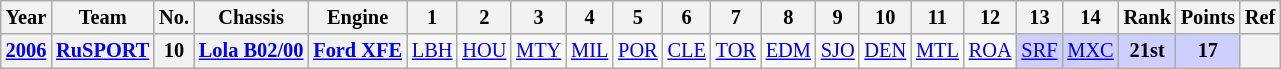<table class="wikitable" style="text-align:center; font-size:85%">
<tr>
<th>Year</th>
<th>Team</th>
<th>No.</th>
<th>Chassis</th>
<th>Engine</th>
<th>1</th>
<th>2</th>
<th>3</th>
<th>4</th>
<th>5</th>
<th>6</th>
<th>7</th>
<th>8</th>
<th>9</th>
<th>10</th>
<th>11</th>
<th>12</th>
<th>13</th>
<th>14</th>
<th>Rank</th>
<th>Points</th>
<th>Ref</th>
</tr>
<tr>
<th><a href='#'>2006</a></th>
<th><a href='#'>RuSPORT</a></th>
<th>10</th>
<th nowrap><a href='#'>Lola B02/00</a></th>
<th nowrap><a href='#'>Ford XFE</a></th>
<td><a href='#'>LBH</a></td>
<td><a href='#'>HOU</a></td>
<td><a href='#'>MTY</a></td>
<td><a href='#'>MIL</a></td>
<td><a href='#'>POR</a></td>
<td><a href='#'>CLE</a></td>
<td><a href='#'>TOR</a></td>
<td><a href='#'>EDM</a></td>
<td><a href='#'>SJO</a></td>
<td><a href='#'>DEN</a></td>
<td><a href='#'>MTL</a></td>
<td><a href='#'>ROA</a></td>
<td style="background:#CFCFFF;"><a href='#'>SRF</a><br></td>
<td style="background:#CFCFFF;"><a href='#'>MXC</a><br></td>
<td style="background:#CFCFFF;"><strong>21st</strong></td>
<td style="background:#CFCFFF;"><strong>17</strong></td>
<th></th>
</tr>
</table>
